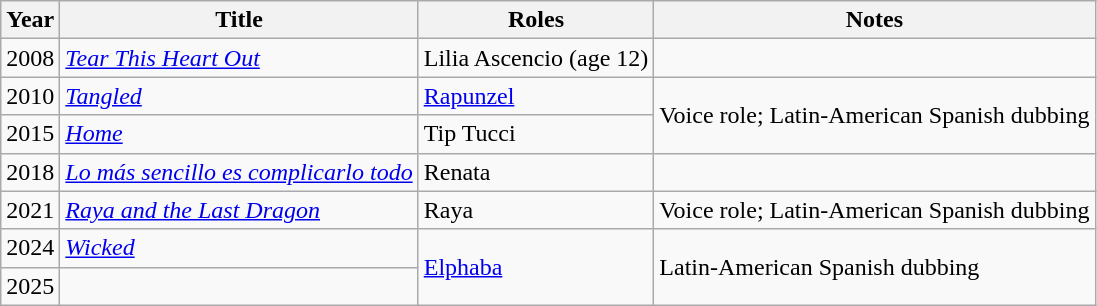<table class="wikitable sortable">
<tr>
<th>Year</th>
<th>Title</th>
<th>Roles</th>
<th>Notes</th>
</tr>
<tr>
<td>2008</td>
<td><em><a href='#'>Tear This Heart Out</a></em></td>
<td>Lilia Ascencio (age 12)</td>
<td></td>
</tr>
<tr>
<td>2010</td>
<td><em><a href='#'>Tangled</a></em></td>
<td><a href='#'>Rapunzel</a></td>
<td rowspan="2">Voice role; Latin-American Spanish dubbing</td>
</tr>
<tr>
<td>2015</td>
<td><em><a href='#'>Home</a></em></td>
<td>Tip Tucci</td>
</tr>
<tr>
<td>2018</td>
<td><em><a href='#'>Lo más sencillo es complicarlo todo</a></em></td>
<td>Renata</td>
<td></td>
</tr>
<tr>
<td>2021</td>
<td><em><a href='#'>Raya and the Last Dragon</a></em></td>
<td>Raya</td>
<td>Voice role; Latin-American Spanish dubbing</td>
</tr>
<tr>
<td>2024</td>
<td><em><a href='#'>Wicked</a></em></td>
<td rowspan="2"><a href='#'>Elphaba</a></td>
<td rowspan="2">Latin-American Spanish dubbing</td>
</tr>
<tr>
<td>2025</td>
<td></td>
</tr>
</table>
